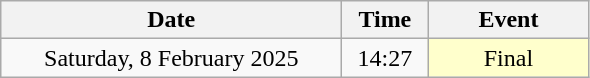<table class = "wikitable" style="text-align:center;">
<tr>
<th width=220>Date</th>
<th width=50>Time</th>
<th width=100>Event</th>
</tr>
<tr>
<td>Saturday, 8 February 2025</td>
<td>14:27</td>
<td bgcolor=ffffcc>Final</td>
</tr>
</table>
